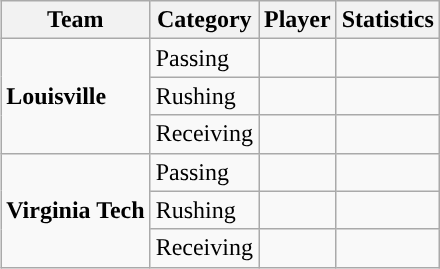<table class="wikitable" style="float: right;">
<tr>
<th>Team</th>
<th>Category</th>
<th>Player</th>
<th>Statistics</th>
</tr>
<tr>
<td rowspan=3><strong>Louisville</strong></td>
<td>Passing</td>
<td></td>
<td></td>
</tr>
<tr>
<td>Rushing</td>
<td></td>
<td></td>
</tr>
<tr>
<td>Receiving</td>
<td></td>
<td></td>
</tr>
<tr>
<td rowspan=3><strong>Virginia Tech</strong></td>
<td>Passing</td>
<td></td>
<td></td>
</tr>
<tr>
<td>Rushing</td>
<td></td>
<td></td>
</tr>
<tr>
<td>Receiving</td>
<td></td>
<td></td>
</tr>
</table>
